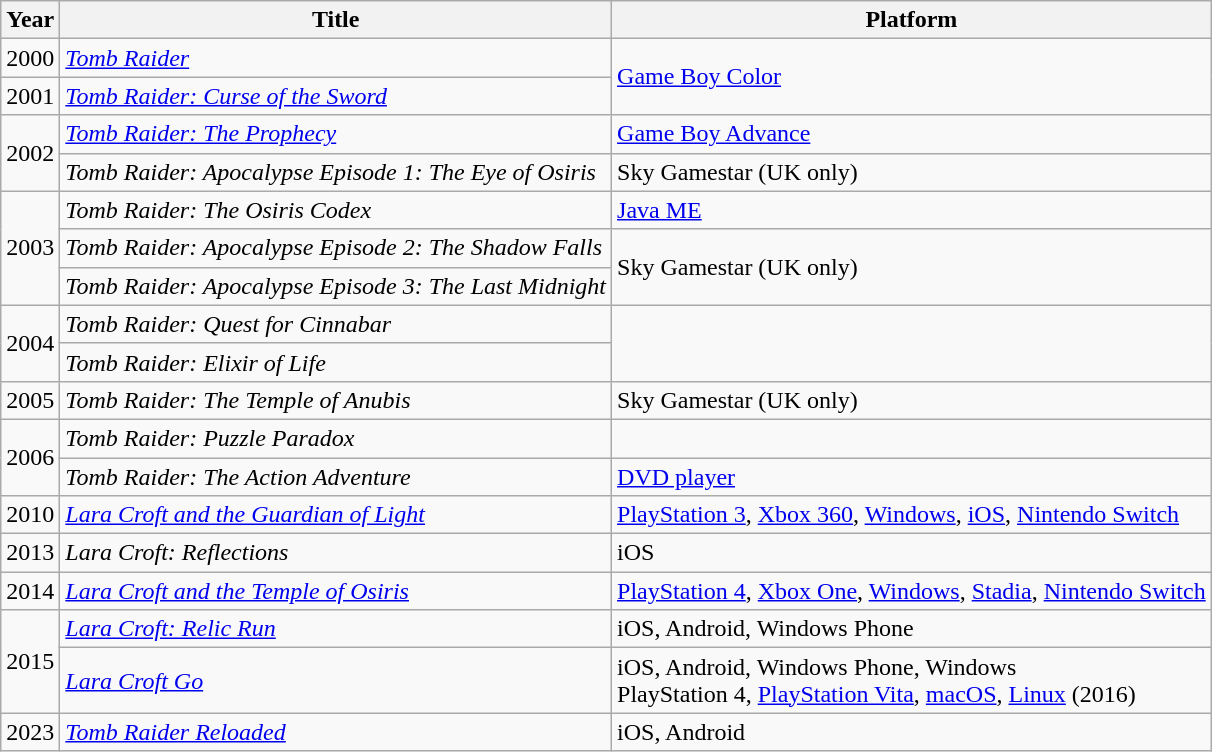<table class="wikitable">
<tr>
<th>Year</th>
<th>Title</th>
<th>Platform</th>
</tr>
<tr>
<td style="text-align:center;">2000</td>
<td><em><a href='#'>Tomb Raider</a></em></td>
<td rowspan="2"><a href='#'>Game Boy Color</a></td>
</tr>
<tr>
<td style="text-align:center;">2001</td>
<td><em><a href='#'>Tomb Raider: Curse of the Sword</a></em></td>
</tr>
<tr>
<td style="text-align:center;" rowspan="2">2002</td>
<td><em><a href='#'>Tomb Raider: The Prophecy</a></em></td>
<td><a href='#'>Game Boy Advance</a></td>
</tr>
<tr>
<td><em>Tomb Raider: Apocalypse Episode 1: The Eye of Osiris</em></td>
<td>Sky Gamestar (UK only)</td>
</tr>
<tr>
<td style="text-align:center;" rowspan="3">2003</td>
<td><em>Tomb Raider: The Osiris Codex</em></td>
<td><a href='#'>Java ME</a></td>
</tr>
<tr>
<td><em>Tomb Raider: Apocalypse Episode 2: The Shadow Falls</em></td>
<td rowspan="2">Sky Gamestar (UK only)</td>
</tr>
<tr>
<td><em>Tomb Raider: Apocalypse Episode 3: The Last Midnight</em></td>
</tr>
<tr>
<td style="text-align:center;" rowspan="2">2004</td>
<td><em>Tomb Raider: Quest for Cinnabar</em></td>
</tr>
<tr>
<td><em>Tomb Raider: Elixir of Life</em></td>
</tr>
<tr>
<td style-"text-align:center;">2005</td>
<td><em>Tomb Raider: The Temple of Anubis</em></td>
<td>Sky Gamestar (UK only)</td>
</tr>
<tr>
<td style="text-align:center;" rowspan="2">2006</td>
<td><em>Tomb Raider: Puzzle Paradox</em></td>
</tr>
<tr>
<td><em>Tomb Raider: The Action Adventure</em></td>
<td><a href='#'>DVD player</a></td>
</tr>
<tr>
<td style="text-align:center;">2010</td>
<td><em><a href='#'>Lara Croft and the Guardian of Light</a></em></td>
<td><a href='#'>PlayStation 3</a>, <a href='#'>Xbox 360</a>, <a href='#'>Windows</a>, <a href='#'>iOS</a>, <a href='#'>Nintendo Switch</a></td>
</tr>
<tr>
<td style="text-align:center;">2013</td>
<td><em>Lara Croft: Reflections</em></td>
<td>iOS</td>
</tr>
<tr>
<td style="text-align:center;">2014</td>
<td><em><a href='#'>Lara Croft and the Temple of Osiris</a></em></td>
<td><a href='#'>PlayStation 4</a>, <a href='#'>Xbox One</a>, <a href='#'>Windows</a>, <a href='#'>Stadia</a>, <a href='#'>Nintendo Switch</a></td>
</tr>
<tr>
<td rowspan="2">2015</td>
<td><em><a href='#'>Lara Croft: Relic Run</a></em></td>
<td>iOS, Android, Windows Phone</td>
</tr>
<tr>
<td><em><a href='#'>Lara Croft Go</a></em></td>
<td>iOS, Android, Windows Phone, Windows<br>PlayStation 4, <a href='#'>PlayStation Vita</a>, <a href='#'>macOS</a>, <a href='#'>Linux</a> (2016)</td>
</tr>
<tr>
<td style="text-align:center;">2023</td>
<td><em><a href='#'>Tomb Raider Reloaded</a></em></td>
<td>iOS, Android</td>
</tr>
</table>
